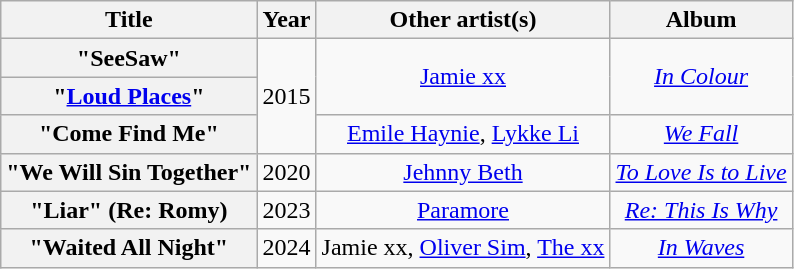<table class="wikitable plainrowheaders" style="text-align:center;">
<tr>
<th scope="col">Title</th>
<th scope="col">Year</th>
<th scope="col">Other artist(s)</th>
<th scope="col">Album</th>
</tr>
<tr>
<th scope="row">"SeeSaw"</th>
<td rowspan="3">2015</td>
<td rowspan="2"><a href='#'>Jamie xx</a></td>
<td rowspan="2"><em><a href='#'>In Colour</a></em></td>
</tr>
<tr>
<th scope="row">"<a href='#'>Loud Places</a>"</th>
</tr>
<tr>
<th scope="row">"Come Find Me"</th>
<td><a href='#'>Emile Haynie</a>, <a href='#'>Lykke Li</a></td>
<td><em><a href='#'>We Fall</a></em></td>
</tr>
<tr>
<th scope="row">"We Will Sin Together"</th>
<td>2020</td>
<td><a href='#'>Jehnny Beth</a></td>
<td><em><a href='#'>To Love Is to Live</a></em></td>
</tr>
<tr>
<th scope="row">"Liar" (Re: Romy)</th>
<td>2023</td>
<td><a href='#'>Paramore</a></td>
<td><em><a href='#'>Re: This Is Why</a></em></td>
</tr>
<tr>
<th scope="row">"Waited All Night"</th>
<td>2024</td>
<td>Jamie xx, <a href='#'>Oliver Sim</a>, <a href='#'>The xx</a></td>
<td><em><a href='#'>In Waves</a></em></td>
</tr>
</table>
